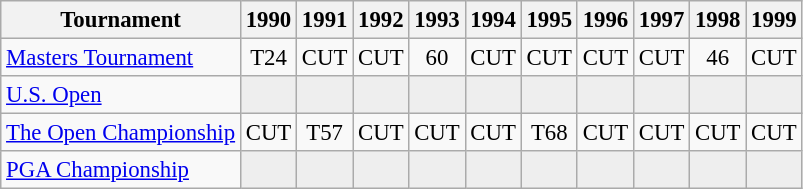<table class="wikitable" style="font-size:95%;text-align:center;">
<tr>
<th>Tournament</th>
<th>1990</th>
<th>1991</th>
<th>1992</th>
<th>1993</th>
<th>1994</th>
<th>1995</th>
<th>1996</th>
<th>1997</th>
<th>1998</th>
<th>1999</th>
</tr>
<tr>
<td align=left><a href='#'>Masters Tournament</a></td>
<td>T24</td>
<td>CUT</td>
<td>CUT</td>
<td>60</td>
<td>CUT</td>
<td>CUT</td>
<td>CUT</td>
<td>CUT</td>
<td>46</td>
<td>CUT</td>
</tr>
<tr>
<td align=left><a href='#'>U.S. Open</a></td>
<td style="background:#eee;"></td>
<td style="background:#eee;"></td>
<td style="background:#eee;"></td>
<td style="background:#eee;"></td>
<td style="background:#eee;"></td>
<td style="background:#eee;"></td>
<td style="background:#eee;"></td>
<td style="background:#eee;"></td>
<td style="background:#eee;"></td>
<td style="background:#eee;"></td>
</tr>
<tr>
<td align=left><a href='#'>The Open Championship</a></td>
<td>CUT</td>
<td>T57</td>
<td>CUT</td>
<td>CUT</td>
<td>CUT</td>
<td>T68</td>
<td>CUT</td>
<td>CUT</td>
<td>CUT</td>
<td>CUT</td>
</tr>
<tr>
<td align=left><a href='#'>PGA Championship</a></td>
<td style="background:#eee;"></td>
<td style="background:#eee;"></td>
<td style="background:#eee;"></td>
<td style="background:#eee;"></td>
<td style="background:#eee;"></td>
<td style="background:#eee;"></td>
<td style="background:#eee;"></td>
<td style="background:#eee;"></td>
<td style="background:#eee;"></td>
<td style="background:#eee;"></td>
</tr>
</table>
